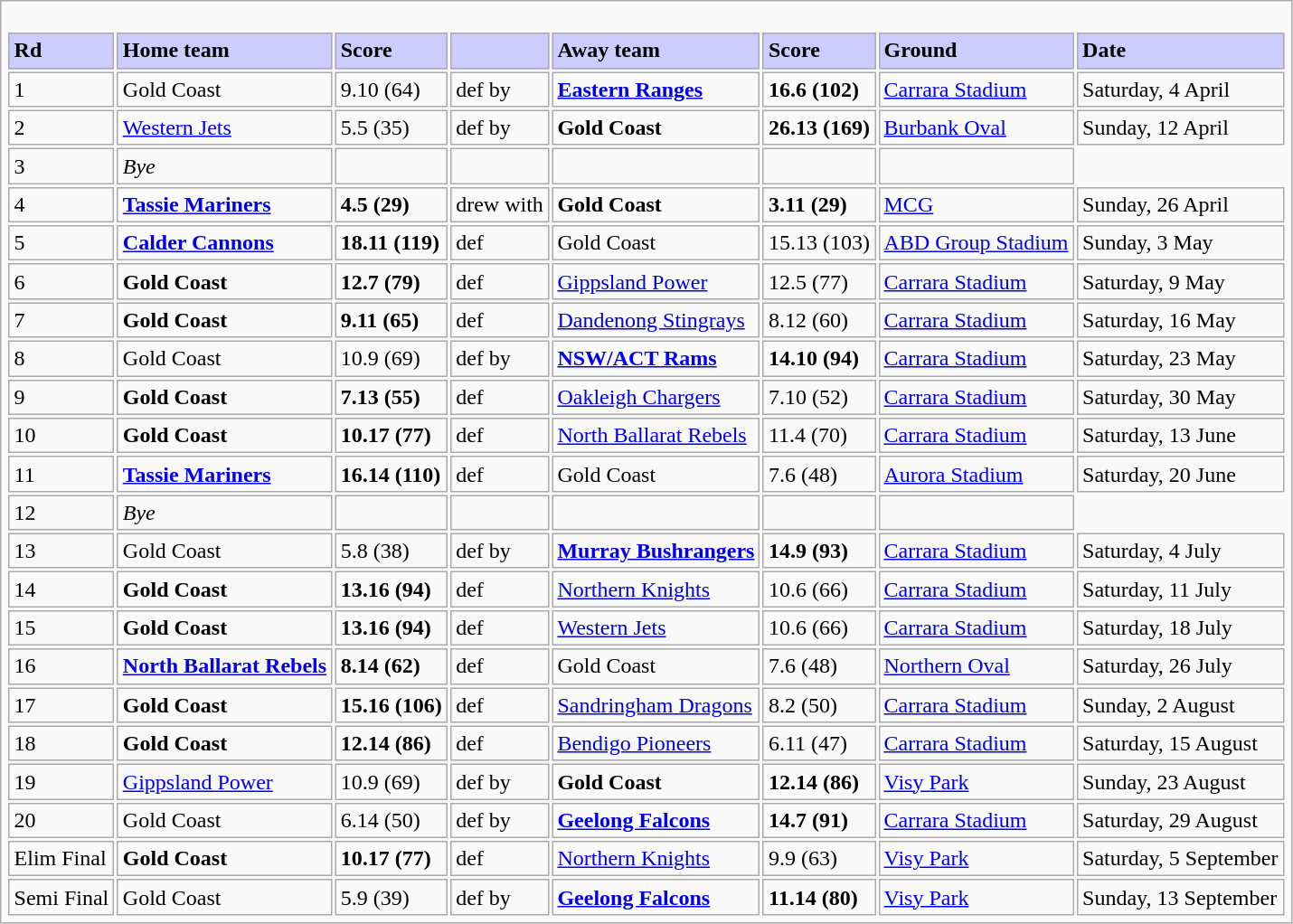<table class="wikitable toccolours">
<tr>
<td><br><table class="sortable">
<tr style="background:#ccf;">
<td><strong>Rd</strong></td>
<td><strong>Home team</strong></td>
<td><strong>Score</strong></td>
<td></td>
<td><strong>Away team</strong></td>
<td><strong>Score</strong></td>
<td><strong>Ground</strong></td>
<td><strong>Date</strong></td>
</tr>
<tr>
<td>1</td>
<td>Gold Coast</td>
<td>9.10 (64)</td>
<td>def by</td>
<td><strong><a href='#'>Eastern Ranges</a></strong></td>
<td><strong>16.6 (102)</strong></td>
<td><a href='#'>Carrara Stadium</a></td>
<td>Saturday, 4 April</td>
</tr>
<tr>
<td>2</td>
<td><a href='#'>Western Jets</a></td>
<td>5.5 (35)</td>
<td>def by</td>
<td><strong>Gold Coast</strong></td>
<td><strong>26.13 (169)</strong></td>
<td><a href='#'>Burbank Oval</a></td>
<td>Sunday, 12 April</td>
</tr>
<tr>
<td>3</td>
<td><em>Bye</em></td>
<td></td>
<td></td>
<td></td>
<td></td>
<td></td>
</tr>
<tr>
<td>4</td>
<td><strong><a href='#'>Tassie Mariners</a></strong></td>
<td><strong>4.5 (29)</strong></td>
<td>drew with</td>
<td><strong>Gold Coast</strong></td>
<td><strong>3.11 (29)</strong></td>
<td><a href='#'>MCG</a></td>
<td>Sunday, 26 April</td>
</tr>
<tr>
<td>5</td>
<td><strong><a href='#'>Calder Cannons</a></strong></td>
<td><strong>18.11 (119)</strong></td>
<td>def</td>
<td>Gold Coast</td>
<td>15.13 (103)</td>
<td><a href='#'>ABD Group Stadium</a></td>
<td>Sunday, 3 May</td>
</tr>
<tr>
<td>6</td>
<td><strong>Gold Coast</strong></td>
<td><strong>12.7 (79)</strong></td>
<td>def</td>
<td><a href='#'>Gippsland Power</a></td>
<td>12.5 (77)</td>
<td><a href='#'>Carrara Stadium</a></td>
<td>Saturday, 9 May</td>
</tr>
<tr>
<td>7</td>
<td><strong>Gold Coast</strong></td>
<td><strong>9.11 (65)</strong></td>
<td>def</td>
<td><a href='#'>Dandenong Stingrays</a></td>
<td>8.12 (60)</td>
<td><a href='#'>Carrara Stadium</a></td>
<td>Saturday, 16 May</td>
</tr>
<tr>
<td>8</td>
<td>Gold Coast</td>
<td>10.9 (69)</td>
<td>def by</td>
<td><strong><a href='#'>NSW/ACT Rams</a></strong></td>
<td><strong>14.10 (94)</strong></td>
<td><a href='#'>Carrara Stadium</a></td>
<td>Saturday, 23 May</td>
</tr>
<tr>
<td>9</td>
<td><strong>Gold Coast</strong></td>
<td><strong>7.13 (55)</strong></td>
<td>def</td>
<td><a href='#'>Oakleigh Chargers</a></td>
<td>7.10 (52)</td>
<td><a href='#'>Carrara Stadium</a></td>
<td>Saturday, 30 May</td>
</tr>
<tr>
<td>10</td>
<td><strong>Gold Coast</strong></td>
<td><strong>10.17 (77)</strong></td>
<td>def</td>
<td><a href='#'>North Ballarat Rebels</a></td>
<td>11.4 (70)</td>
<td><a href='#'>Carrara Stadium</a></td>
<td>Saturday, 13 June</td>
</tr>
<tr>
<td>11</td>
<td><strong><a href='#'>Tassie Mariners</a></strong></td>
<td><strong>16.14 (110)</strong></td>
<td>def</td>
<td>Gold Coast</td>
<td>7.6 (48)</td>
<td><a href='#'>Aurora Stadium</a></td>
<td>Saturday, 20 June</td>
</tr>
<tr>
<td>12</td>
<td><em>Bye</em></td>
<td></td>
<td></td>
<td></td>
<td></td>
<td></td>
</tr>
<tr>
<td>13</td>
<td>Gold Coast</td>
<td>5.8 (38)</td>
<td>def by</td>
<td><strong><a href='#'>Murray Bushrangers</a></strong></td>
<td><strong>14.9 (93)</strong></td>
<td><a href='#'>Carrara Stadium</a></td>
<td>Saturday, 4 July</td>
</tr>
<tr>
<td>14</td>
<td><strong>Gold Coast</strong></td>
<td><strong>13.16 (94)</strong></td>
<td>def</td>
<td><a href='#'>Northern Knights</a></td>
<td>10.6 (66)</td>
<td><a href='#'>Carrara Stadium</a></td>
<td>Saturday, 11 July</td>
</tr>
<tr>
<td>15</td>
<td><strong>Gold Coast</strong></td>
<td><strong>13.16 (94)</strong></td>
<td>def</td>
<td><a href='#'>Western Jets</a></td>
<td>10.6 (66)</td>
<td><a href='#'>Carrara Stadium</a></td>
<td>Saturday, 18 July</td>
</tr>
<tr>
<td>16</td>
<td><strong><a href='#'>North Ballarat Rebels</a></strong></td>
<td><strong>8.14 (62)</strong></td>
<td>def</td>
<td>Gold Coast</td>
<td>7.6 (48)</td>
<td><a href='#'>Northern Oval</a></td>
<td>Saturday, 26 July</td>
</tr>
<tr>
<td>17</td>
<td><strong>Gold Coast</strong></td>
<td><strong>15.16 (106)</strong></td>
<td>def</td>
<td><a href='#'>Sandringham Dragons</a></td>
<td>8.2 (50)</td>
<td><a href='#'>Carrara Stadium</a></td>
<td>Sunday, 2 August</td>
</tr>
<tr>
<td>18</td>
<td><strong>Gold Coast</strong></td>
<td><strong>12.14 (86)</strong></td>
<td>def</td>
<td><a href='#'>Bendigo Pioneers</a></td>
<td>6.11 (47)</td>
<td><a href='#'>Carrara Stadium</a></td>
<td>Saturday, 15 August</td>
</tr>
<tr>
<td>19</td>
<td><a href='#'>Gippsland Power</a></td>
<td>10.9 (69)</td>
<td>def by</td>
<td><strong>Gold Coast</strong></td>
<td><strong>12.14 (86)</strong></td>
<td><a href='#'>Visy Park</a></td>
<td>Sunday, 23 August</td>
</tr>
<tr>
<td>20</td>
<td>Gold Coast</td>
<td>6.14 (50)</td>
<td>def by</td>
<td><strong><a href='#'>Geelong Falcons</a></strong></td>
<td><strong>14.7 (91)</strong></td>
<td><a href='#'>Carrara Stadium</a></td>
<td>Saturday, 29 August</td>
</tr>
<tr>
<td>Elim Final</td>
<td><strong>Gold Coast</strong></td>
<td><strong>10.17 (77)</strong></td>
<td>def</td>
<td><a href='#'>Northern Knights</a></td>
<td>9.9 (63)</td>
<td><a href='#'>Visy Park</a></td>
<td>Saturday, 5 September</td>
</tr>
<tr>
<td>Semi Final</td>
<td>Gold Coast</td>
<td>5.9 (39)</td>
<td>def by</td>
<td><strong><a href='#'>Geelong Falcons</a></strong></td>
<td><strong>11.14 (80)</strong></td>
<td><a href='#'>Visy Park</a></td>
<td>Sunday, 13 September</td>
</tr>
</table>
</td>
</tr>
</table>
